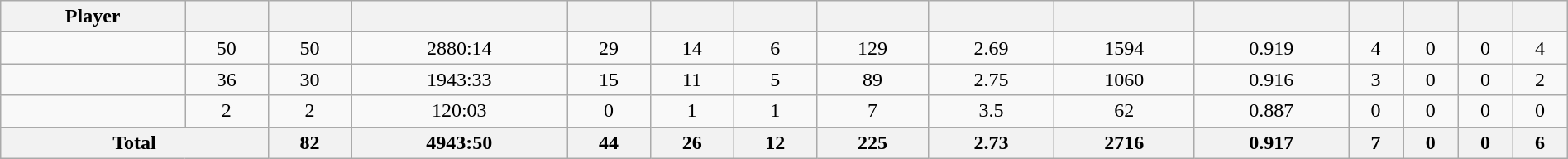<table class="wikitable sortable" style="width:100%; text-align:center;">
<tr>
<th>Player</th>
<th></th>
<th></th>
<th></th>
<th></th>
<th></th>
<th></th>
<th></th>
<th></th>
<th></th>
<th></th>
<th></th>
<th></th>
<th></th>
<th></th>
</tr>
<tr>
<td></td>
<td>50</td>
<td>50</td>
<td>2880:14</td>
<td>29</td>
<td>14</td>
<td>6</td>
<td>129</td>
<td>2.69</td>
<td>1594</td>
<td>0.919</td>
<td>4</td>
<td>0</td>
<td>0</td>
<td>4</td>
</tr>
<tr>
<td></td>
<td>36</td>
<td>30</td>
<td>1943:33</td>
<td>15</td>
<td>11</td>
<td>5</td>
<td>89</td>
<td>2.75</td>
<td>1060</td>
<td>0.916</td>
<td>3</td>
<td>0</td>
<td>0</td>
<td>2</td>
</tr>
<tr>
<td></td>
<td>2</td>
<td>2</td>
<td>120:03</td>
<td>0</td>
<td>1</td>
<td>1</td>
<td>7</td>
<td>3.5</td>
<td>62</td>
<td>0.887</td>
<td>0</td>
<td>0</td>
<td>0</td>
<td>0</td>
</tr>
<tr class="sortbottom">
<th colspan=2>Total</th>
<th>82</th>
<th>4943:50</th>
<th>44</th>
<th>26</th>
<th>12</th>
<th>225</th>
<th>2.73</th>
<th>2716</th>
<th>0.917</th>
<th>7</th>
<th>0</th>
<th>0</th>
<th>6</th>
</tr>
</table>
